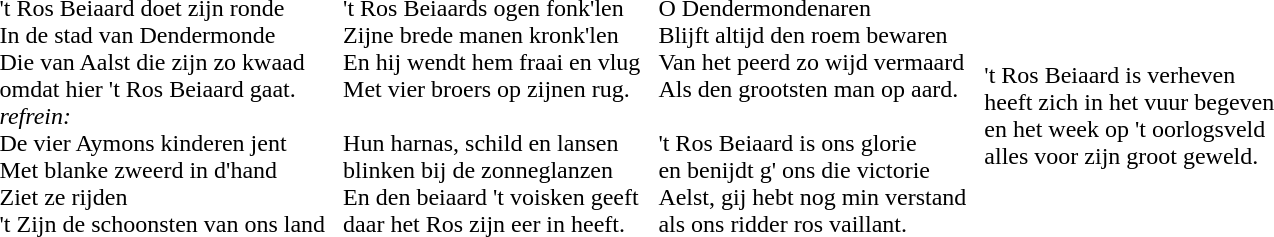<table class="vatop" cellpadding="5">
<tr>
<td><br>'t Ros Beiaard doet zijn ronde<br>
In de stad van Dendermonde<br>
Die van Aalst die zijn zo kwaad<br>
omdat hier 't Ros Beiaard gaat.<br>
<em>refrein:</em><br>
De vier Aymons kinderen jent<br>
Met blanke zweerd in d'hand<br>
Ziet ze rijden<br>
't Zijn de schoonsten van ons land</td>
<td><br>'t Ros Beiaards ogen fonk'len<br>
Zijne brede manen kronk'len<br>
En hij wendt hem fraai en vlug<br>
Met vier broers op zijnen rug.<br>
<br>
Hun harnas, schild en lansen<br>
blinken bij de zonneglanzen<br>
En den beiaard 't voisken geeft<br>
daar het Ros zijn eer in heeft.</td>
<td><br>O Dendermondenaren<br>
Blijft altijd den roem bewaren<br>
Van het peerd zo wijd vermaard<br>
Als den grootsten man op aard.<br>
<br>
't Ros Beiaard is ons glorie<br>
en benijdt g' ons die victorie<br>
Aelst, gij hebt nog min verstand<br>
als ons ridder ros vaillant.</td>
<td><br>'t Ros Beiaard is verheven<br>
heeft zich in het vuur begeven<br>
en het week op 't oorlogsveld<br>
alles voor zijn groot geweld.<br></td>
</tr>
</table>
